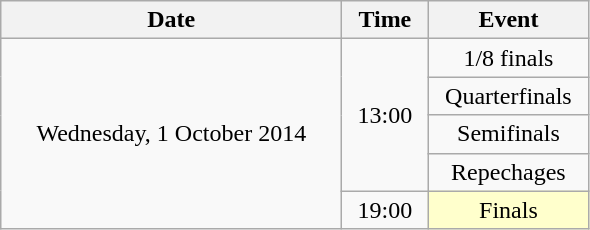<table class = "wikitable" style="text-align:center;">
<tr>
<th width=220>Date</th>
<th width=50>Time</th>
<th width=100>Event</th>
</tr>
<tr>
<td rowspan=5>Wednesday, 1 October 2014</td>
<td rowspan=4>13:00</td>
<td>1/8 finals</td>
</tr>
<tr>
<td>Quarterfinals</td>
</tr>
<tr>
<td>Semifinals</td>
</tr>
<tr>
<td>Repechages</td>
</tr>
<tr>
<td>19:00</td>
<td bgcolor=ffffcc>Finals</td>
</tr>
</table>
